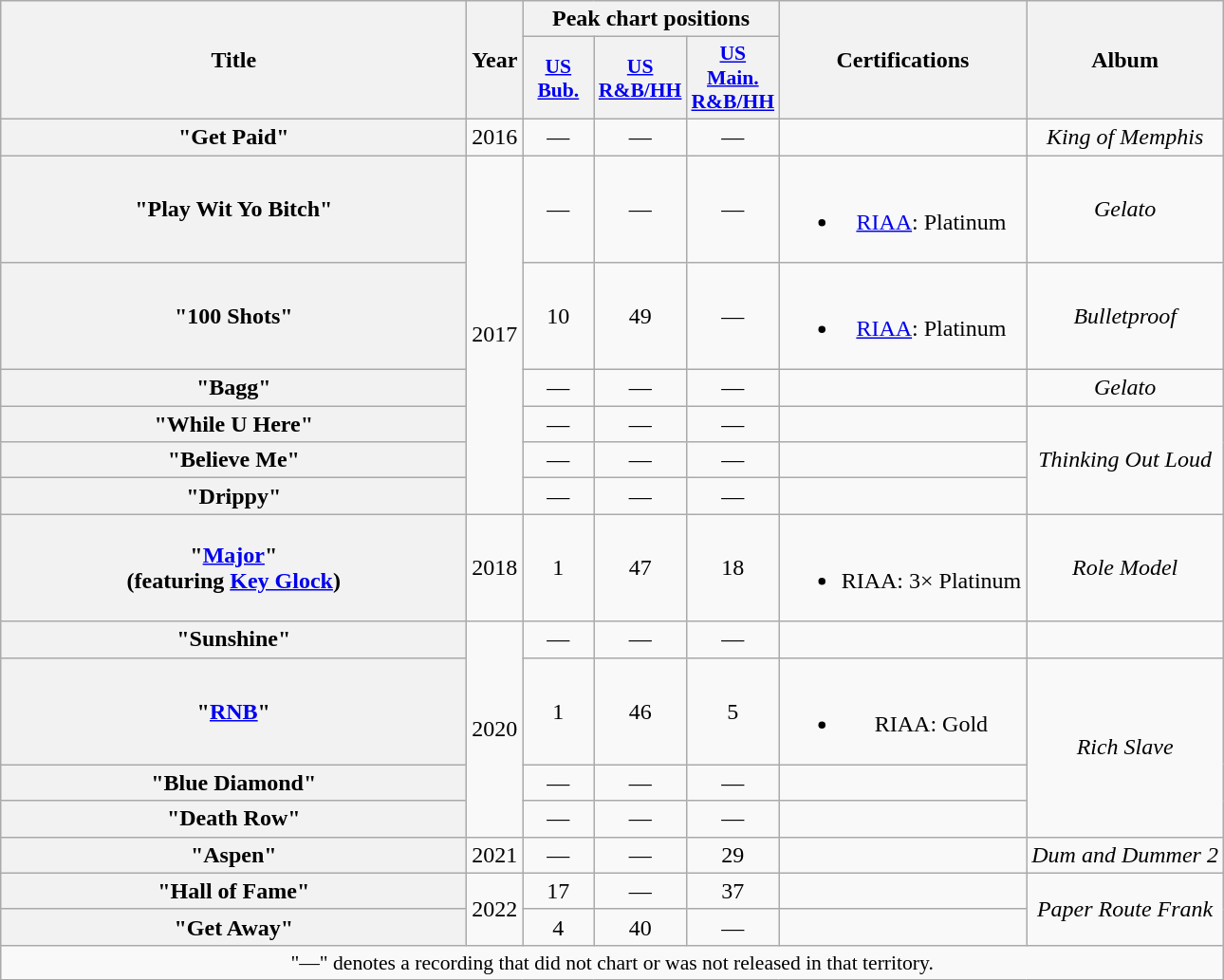<table class="wikitable plainrowheaders" style="text-align:center;">
<tr>
<th scope="col" rowspan="2" style="width:20em;">Title</th>
<th scope="col" rowspan="2">Year</th>
<th colspan="3" scope="col">Peak chart positions</th>
<th rowspan="2">Certifications</th>
<th scope="col" rowspan="2">Album</th>
</tr>
<tr>
<th style="width:3em; font-size:90%"><a href='#'>US<br>Bub.</a><br></th>
<th style="width:3em; font-size:90%"><a href='#'>US R&B/HH</a><br></th>
<th style="width:3em; font-size:90%"><a href='#'>US<br>Main.<br>R&B/HH</a><br></th>
</tr>
<tr>
<th scope="row">"Get Paid"</th>
<td>2016</td>
<td>—</td>
<td>—</td>
<td>—</td>
<td></td>
<td><em>King of Memphis</em></td>
</tr>
<tr>
<th scope="row">"Play Wit Yo Bitch"</th>
<td rowspan="6">2017</td>
<td>—</td>
<td>—</td>
<td>—</td>
<td><br><ul><li><a href='#'>RIAA</a>: Platinum</li></ul></td>
<td><em>Gelato</em></td>
</tr>
<tr>
<th scope="row">"100 Shots"</th>
<td>10</td>
<td>49</td>
<td>—</td>
<td><br><ul><li><a href='#'>RIAA</a>: Platinum</li></ul></td>
<td><em>Bulletproof</em></td>
</tr>
<tr>
<th scope="row">"Bagg"<br></th>
<td>—</td>
<td>—</td>
<td>—</td>
<td></td>
<td><em>Gelato</em></td>
</tr>
<tr>
<th scope="row">"While U Here"</th>
<td>—</td>
<td>—</td>
<td>—</td>
<td></td>
<td rowspan="3"><em>Thinking Out Loud</em></td>
</tr>
<tr>
<th scope="row">"Believe Me"</th>
<td>—</td>
<td>—</td>
<td>—</td>
<td></td>
</tr>
<tr>
<th scope="row">"Drippy"</th>
<td>—</td>
<td>—</td>
<td>—</td>
<td></td>
</tr>
<tr>
<th scope="row">"<a href='#'>Major</a>"<br><span>(featuring <a href='#'>Key Glock</a>)</span></th>
<td>2018</td>
<td>1</td>
<td>47</td>
<td>18</td>
<td><br><ul><li>RIAA: 3× Platinum</li></ul></td>
<td><em>Role Model</em></td>
</tr>
<tr>
<th scope="row">"Sunshine"</th>
<td rowspan="4">2020</td>
<td>—</td>
<td>—</td>
<td>—</td>
<td></td>
<td></td>
</tr>
<tr>
<th scope="row">"<a href='#'>RNB</a>"<br></th>
<td>1</td>
<td>46</td>
<td>5</td>
<td><br><ul><li>RIAA: Gold</li></ul></td>
<td rowspan="3"><em>Rich Slave</em></td>
</tr>
<tr>
<th scope="row">"Blue Diamond"</th>
<td>—</td>
<td>—</td>
<td>—</td>
<td></td>
</tr>
<tr>
<th scope="row">"Death Row"</th>
<td>—</td>
<td>—</td>
<td>—</td>
<td></td>
</tr>
<tr>
<th scope="row">"Aspen"<br></th>
<td>2021</td>
<td>—</td>
<td>—</td>
<td>29</td>
<td></td>
<td><em>Dum and Dummer 2</em></td>
</tr>
<tr>
<th scope="row">"Hall of Fame"</th>
<td rowspan="2">2022</td>
<td>17</td>
<td>—</td>
<td>37</td>
<td></td>
<td rowspan="2"><em>Paper Route Frank</em></td>
</tr>
<tr>
<th scope="row">"Get Away"</th>
<td>4</td>
<td>40</td>
<td>—</td>
<td></td>
</tr>
<tr>
<td colspan="7" style="font-size:90%">"—" denotes a recording that did not chart or was not released in that territory.</td>
</tr>
</table>
